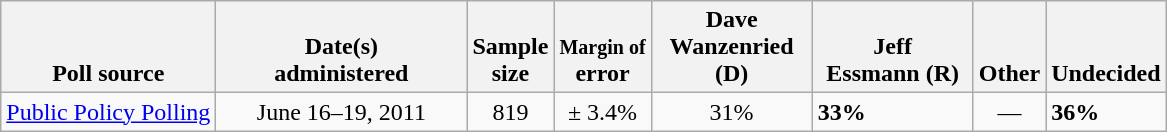<table class="wikitable">
<tr valign= bottom>
<th>Poll source</th>
<th style="width:160px;">Date(s)<br>administered</th>
<th class=small>Sample<br>size</th>
<th><small>Margin of</small><br>error</th>
<th width=100px>Dave<br>Wanzenried (D)</th>
<th width=100px>Jeff<br>Essmann (R)</th>
<th>Other</th>
<th>Undecided</th>
</tr>
<tr>
<td><a href='#'>Public Policy Polling</a></td>
<td align=center>June 16–19, 2011</td>
<td align=center>819</td>
<td align=center>± 3.4%</td>
<td align=center>31%</td>
<td><strong>33%</strong></td>
<td align=center>—</td>
<td><strong>36%</strong></td>
</tr>
</table>
